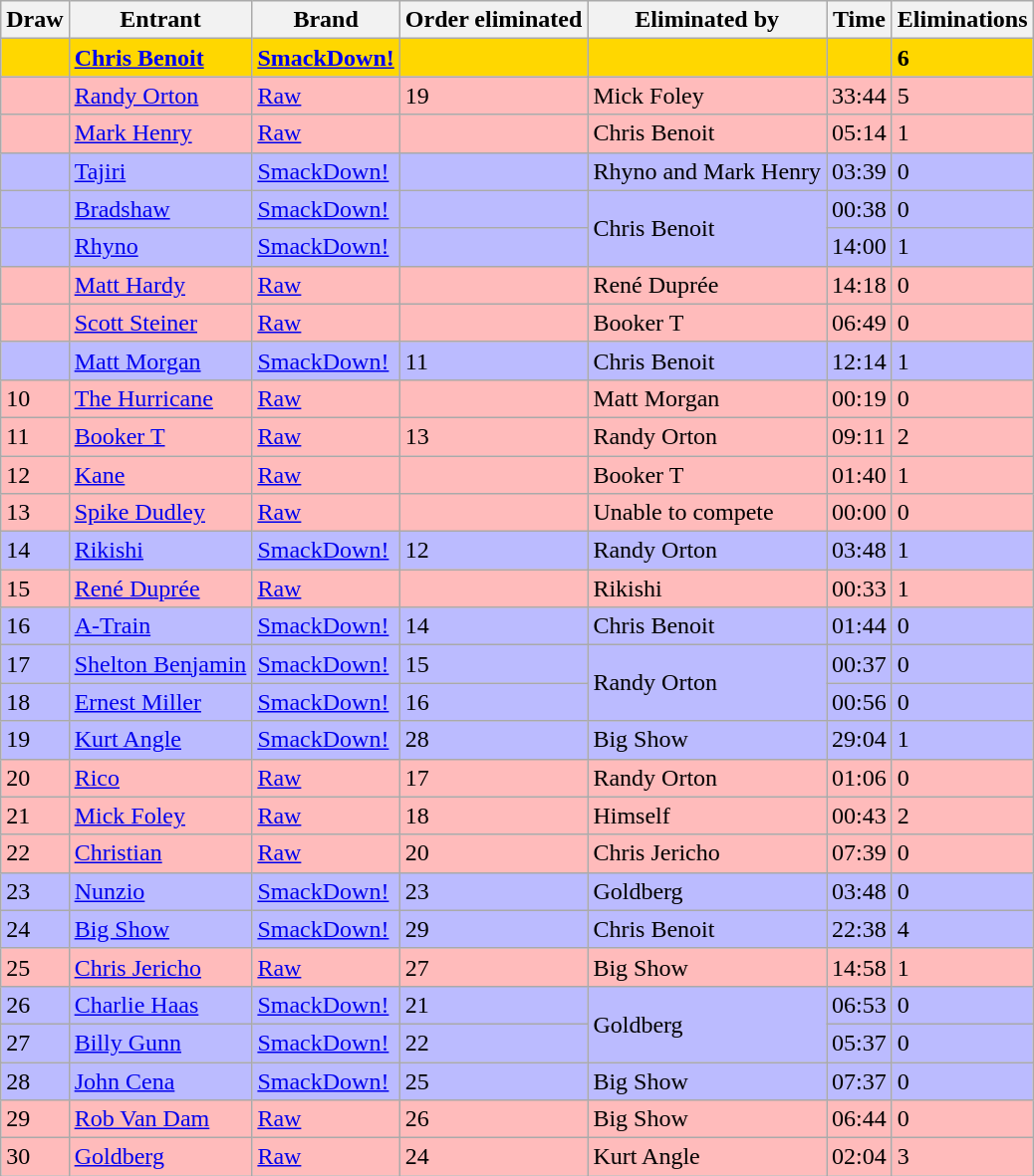<table class="wikitable sortable">
<tr>
<th>Draw</th>
<th>Entrant</th>
<th>Brand</th>
<th>Order eliminated</th>
<th>Eliminated by</th>
<th>Time</th>
<th>Eliminations</th>
</tr>
<tr style="background: gold; font-weight:bold">
<td></td>
<td><a href='#'>Chris Benoit</a></td>
<td><a href='#'>SmackDown!</a></td>
<td></td>
<td></td>
<td></td>
<td>6</td>
</tr>
<tr style="background: #FBB;">
<td></td>
<td><a href='#'>Randy Orton</a></td>
<td><a href='#'>Raw</a></td>
<td>19</td>
<td>Mick Foley</td>
<td>33:44</td>
<td>5</td>
</tr>
<tr style="background: #FBB;">
<td></td>
<td><a href='#'>Mark Henry</a></td>
<td><a href='#'>Raw</a></td>
<td></td>
<td>Chris Benoit</td>
<td>05:14</td>
<td>1</td>
</tr>
<tr style="background: #BBF;">
<td></td>
<td><a href='#'>Tajiri</a></td>
<td><a href='#'>SmackDown!</a></td>
<td></td>
<td>Rhyno and Mark Henry</td>
<td>03:39</td>
<td>0</td>
</tr>
<tr style="background: #BBF;">
<td></td>
<td><a href='#'>Bradshaw</a></td>
<td><a href='#'>SmackDown!</a></td>
<td></td>
<td rowspan="2">Chris Benoit</td>
<td>00:38</td>
<td>0</td>
</tr>
<tr style="background: #BBF;">
<td></td>
<td><a href='#'>Rhyno</a></td>
<td><a href='#'>SmackDown!</a></td>
<td></td>
<td>14:00</td>
<td>1</td>
</tr>
<tr style="background: #FBB;">
<td></td>
<td><a href='#'>Matt Hardy</a></td>
<td><a href='#'>Raw</a></td>
<td></td>
<td>René Duprée</td>
<td>14:18</td>
<td>0</td>
</tr>
<tr style="background: #FBB;">
<td></td>
<td><a href='#'>Scott Steiner</a></td>
<td><a href='#'>Raw</a></td>
<td></td>
<td>Booker T</td>
<td>06:49</td>
<td>0</td>
</tr>
<tr style="background: #BBF;">
<td></td>
<td><a href='#'>Matt Morgan</a></td>
<td><a href='#'>SmackDown!</a></td>
<td>11</td>
<td>Chris Benoit</td>
<td>12:14</td>
<td>1</td>
</tr>
<tr style="background: #FBB;">
<td>10</td>
<td><a href='#'>The Hurricane</a></td>
<td><a href='#'>Raw</a></td>
<td></td>
<td>Matt Morgan</td>
<td>00:19</td>
<td>0</td>
</tr>
<tr style="background: #FBB;">
<td>11</td>
<td><a href='#'>Booker T</a></td>
<td><a href='#'>Raw</a></td>
<td>13</td>
<td>Randy Orton</td>
<td>09:11</td>
<td>2</td>
</tr>
<tr style="background: #FBB;">
<td>12</td>
<td><a href='#'>Kane</a></td>
<td><a href='#'>Raw</a></td>
<td></td>
<td>Booker T</td>
<td>01:40</td>
<td>1</td>
</tr>
<tr style="background: #FBB;">
<td>13</td>
<td><a href='#'>Spike Dudley</a></td>
<td><a href='#'>Raw</a></td>
<td></td>
<td>Unable to compete</td>
<td>00:00</td>
<td>0</td>
</tr>
<tr style="background: #BBF;">
<td>14</td>
<td><a href='#'>Rikishi</a></td>
<td><a href='#'>SmackDown!</a></td>
<td>12</td>
<td>Randy Orton</td>
<td>03:48</td>
<td>1</td>
</tr>
<tr style="background: #FBB;">
<td>15</td>
<td><a href='#'>René Duprée</a></td>
<td><a href='#'>Raw</a></td>
<td></td>
<td>Rikishi</td>
<td>00:33</td>
<td>1</td>
</tr>
<tr style="background: #BBF;">
<td>16</td>
<td><a href='#'>A-Train</a></td>
<td><a href='#'>SmackDown!</a></td>
<td>14</td>
<td>Chris Benoit</td>
<td>01:44</td>
<td>0</td>
</tr>
<tr style="background: #BBF;">
<td>17</td>
<td><a href='#'>Shelton Benjamin</a></td>
<td><a href='#'>SmackDown!</a></td>
<td>15</td>
<td rowspan="2">Randy Orton</td>
<td>00:37</td>
<td>0</td>
</tr>
<tr style="background: #BBF;">
<td>18</td>
<td><a href='#'>Ernest Miller</a></td>
<td><a href='#'>SmackDown!</a></td>
<td>16</td>
<td>00:56</td>
<td>0</td>
</tr>
<tr style="background: #BBF;">
<td>19</td>
<td><a href='#'>Kurt Angle</a></td>
<td><a href='#'>SmackDown!</a></td>
<td>28</td>
<td>Big Show</td>
<td>29:04</td>
<td>1</td>
</tr>
<tr style="background: #FBB;">
<td>20</td>
<td><a href='#'>Rico</a></td>
<td><a href='#'>Raw</a></td>
<td>17</td>
<td>Randy Orton</td>
<td>01:06</td>
<td>0</td>
</tr>
<tr style="background: #FBB;">
<td>21</td>
<td><a href='#'>Mick Foley</a></td>
<td><a href='#'>Raw</a></td>
<td>18</td>
<td>Himself</td>
<td>00:43</td>
<td>2</td>
</tr>
<tr style="background: #FBB;">
<td>22</td>
<td><a href='#'>Christian</a></td>
<td><a href='#'>Raw</a></td>
<td>20</td>
<td>Chris Jericho</td>
<td>07:39</td>
<td>0</td>
</tr>
<tr style="background: #BBF;">
<td>23</td>
<td><a href='#'>Nunzio</a></td>
<td><a href='#'>SmackDown!</a></td>
<td>23</td>
<td>Goldberg</td>
<td>03:48</td>
<td>0</td>
</tr>
<tr style="background: #BBF;">
<td>24</td>
<td><a href='#'>Big Show</a></td>
<td><a href='#'>SmackDown!</a></td>
<td>29</td>
<td>Chris Benoit</td>
<td>22:38</td>
<td>4</td>
</tr>
<tr style="background: #FBB;">
<td>25</td>
<td><a href='#'>Chris Jericho</a></td>
<td><a href='#'>Raw</a></td>
<td>27</td>
<td>Big Show</td>
<td>14:58</td>
<td>1</td>
</tr>
<tr style="background: #BBF;">
<td>26</td>
<td><a href='#'>Charlie Haas</a></td>
<td><a href='#'>SmackDown!</a></td>
<td>21</td>
<td rowspan="2">Goldberg</td>
<td>06:53</td>
<td>0</td>
</tr>
<tr style="background: #BBF;">
<td>27</td>
<td><a href='#'>Billy Gunn</a></td>
<td><a href='#'>SmackDown!</a></td>
<td>22</td>
<td>05:37</td>
<td>0</td>
</tr>
<tr style="background: #BBF;">
<td>28</td>
<td><a href='#'>John Cena</a></td>
<td><a href='#'>SmackDown!</a></td>
<td>25</td>
<td>Big Show</td>
<td>07:37</td>
<td>0</td>
</tr>
<tr style="background: #FBB;">
<td>29</td>
<td><a href='#'>Rob Van Dam</a></td>
<td><a href='#'>Raw</a></td>
<td>26</td>
<td>Big Show</td>
<td>06:44</td>
<td>0</td>
</tr>
<tr style="background: #FBB;">
<td>30</td>
<td><a href='#'>Goldberg</a></td>
<td><a href='#'>Raw</a></td>
<td>24</td>
<td>Kurt Angle</td>
<td>02:04</td>
<td>3</td>
</tr>
</table>
